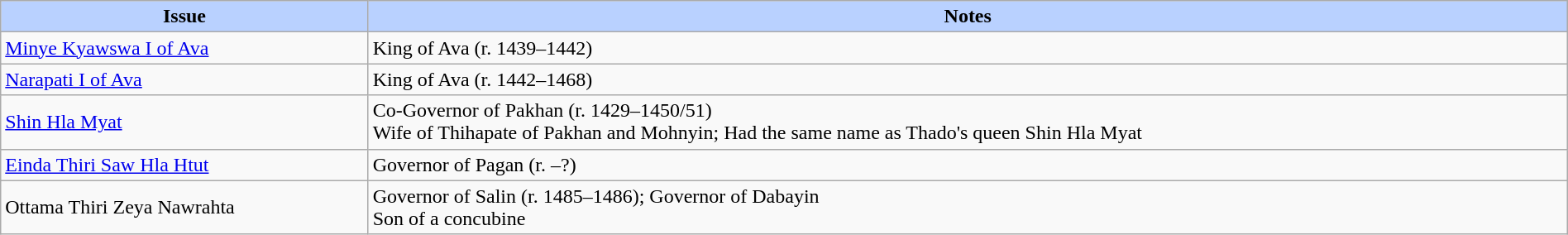<table width=100% class="wikitable">
<tr>
<th style="background-color:#B9D1FF">Issue</th>
<th style="background-color:#B9D1FF">Notes</th>
</tr>
<tr>
<td><a href='#'>Minye Kyawswa I of Ava</a></td>
<td>King of Ava (r. 1439–1442)</td>
</tr>
<tr>
<td><a href='#'>Narapati I of Ava</a></td>
<td>King of Ava (r. 1442–1468)</td>
</tr>
<tr>
<td><a href='#'>Shin Hla Myat</a></td>
<td>Co-Governor of Pakhan (r. 1429–1450/51) <br> Wife of Thihapate of Pakhan and Mohnyin; Had the same name as Thado's queen Shin Hla Myat</td>
</tr>
<tr>
<td><a href='#'>Einda Thiri Saw Hla Htut</a></td>
<td>Governor of Pagan (r. –?)</td>
</tr>
<tr>
<td>Ottama Thiri Zeya Nawrahta</td>
<td>Governor of Salin (r. 1485–1486); Governor of Dabayin <br> Son of a concubine</td>
</tr>
</table>
